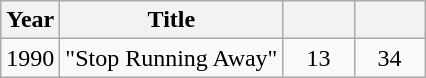<table class="wikitable">
<tr>
<th>Year</th>
<th>Title</th>
<th width="40"></th>
<th width="40"></th>
</tr>
<tr>
<td>1990</td>
<td>"Stop Running Away"</td>
<td align="center">13</td>
<td align="center">34</td>
</tr>
</table>
